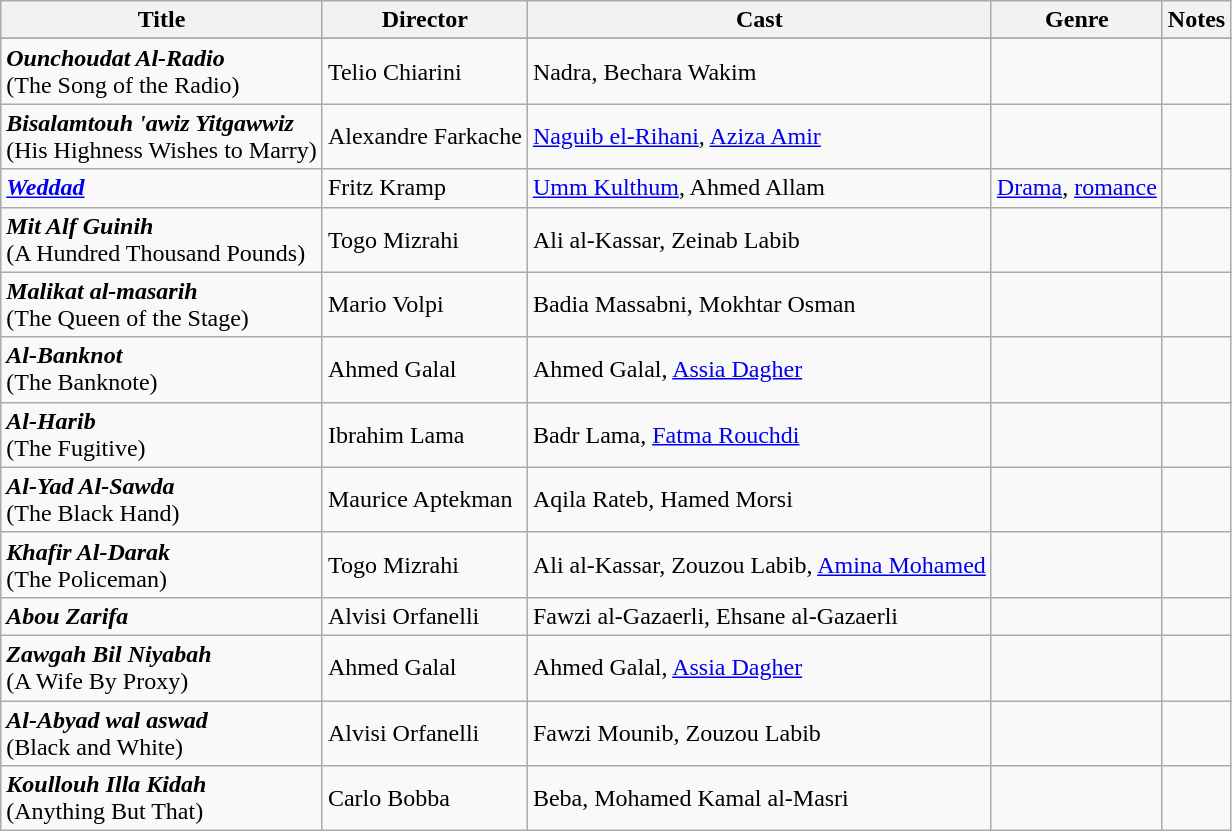<table class="wikitable">
<tr>
<th>Title</th>
<th>Director</th>
<th>Cast</th>
<th>Genre</th>
<th>Notes</th>
</tr>
<tr>
</tr>
<tr>
<td><strong><em> Ounchoudat Al-Radio</em></strong> <br>(The Song of the Radio)</td>
<td>Telio Chiarini</td>
<td>Nadra, Bechara Wakim</td>
<td></td>
<td></td>
</tr>
<tr>
<td><strong><em>Bisalamtouh 'awiz Yitgawwiz</em></strong> <br>(His Highness Wishes to Marry)</td>
<td>Alexandre Farkache</td>
<td><a href='#'>Naguib el-Rihani</a>, <a href='#'>Aziza Amir</a></td>
<td></td>
<td></td>
</tr>
<tr>
<td><strong><em> <a href='#'>Weddad</a></em></strong></td>
<td>Fritz Kramp</td>
<td><a href='#'>Umm Kulthum</a>, Ahmed Allam</td>
<td><a href='#'>Drama</a>, <a href='#'>romance</a></td>
<td></td>
</tr>
<tr>
<td><strong><em> Mit Alf Guinih</em></strong> <br>(A Hundred Thousand Pounds)</td>
<td>Togo Mizrahi</td>
<td>Ali al-Kassar, Zeinab Labib</td>
<td></td>
<td></td>
</tr>
<tr>
<td><strong><em> Malikat al-masarih</em></strong> <br> (The Queen of the Stage)</td>
<td>Mario Volpi</td>
<td>Badia Massabni, Mokhtar Osman</td>
<td></td>
<td></td>
</tr>
<tr>
<td><strong><em> Al-Banknot</em></strong> <br> (The Banknote)</td>
<td>Ahmed Galal</td>
<td>Ahmed Galal, <a href='#'>Assia Dagher</a></td>
<td></td>
<td></td>
</tr>
<tr>
<td><strong><em> Al-Harib</em></strong> <br> (The Fugitive)</td>
<td>Ibrahim Lama</td>
<td>Badr Lama, <a href='#'>Fatma Rouchdi</a></td>
<td></td>
<td></td>
</tr>
<tr>
<td><strong><em>Al-Yad Al-Sawda</em></strong> <br> (The Black Hand)</td>
<td>Maurice Aptekman</td>
<td>Aqila Rateb, Hamed Morsi</td>
<td></td>
<td></td>
</tr>
<tr>
<td><strong><em>Khafir Al-Darak</em></strong> <br> (The Policeman)</td>
<td>Togo Mizrahi</td>
<td>Ali al-Kassar, Zouzou Labib, <a href='#'>Amina Mohamed</a></td>
<td></td>
<td></td>
</tr>
<tr>
<td><strong><em>Abou Zarifa</em></strong></td>
<td>Alvisi Orfanelli</td>
<td>Fawzi al-Gazaerli, Ehsane al-Gazaerli</td>
<td></td>
<td></td>
</tr>
<tr>
<td><strong><em>Zawgah Bil Niyabah</em></strong> <br> (A Wife By Proxy)</td>
<td>Ahmed Galal</td>
<td>Ahmed Galal, <a href='#'>Assia Dagher</a></td>
<td></td>
<td></td>
</tr>
<tr>
<td><strong><em>Al-Abyad wal aswad</em></strong> <br>(Black and White)</td>
<td>Alvisi Orfanelli</td>
<td>Fawzi Mounib, Zouzou Labib</td>
<td></td>
<td></td>
</tr>
<tr>
<td><strong><em> Koullouh Illa Kidah</em></strong> <br>(Anything But That)</td>
<td>Carlo Bobba</td>
<td>Beba, Mohamed Kamal al-Masri</td>
<td></td>
<td></td>
</tr>
</table>
